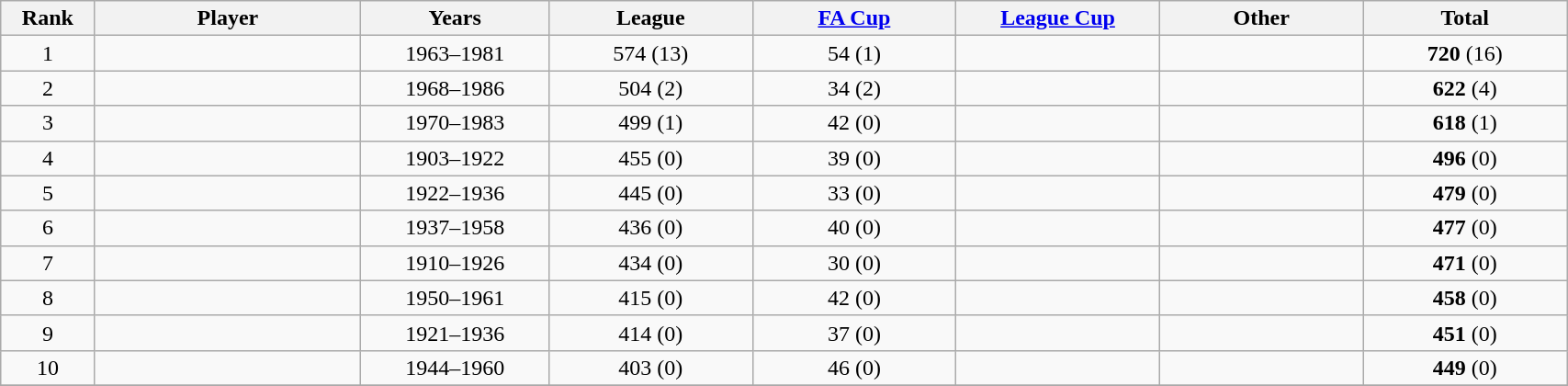<table class="wikitable sortable" style="text-align: center;" width = 90%;>
<tr>
<th width=6%>Rank</th>
<th width=17%>Player</th>
<th width=12%>Years</th>
<th width=13%>League</th>
<th width=13%><a href='#'>FA Cup</a></th>
<th width=13%><a href='#'>League Cup</a></th>
<th width=13%>Other</th>
<th width=13%>Total</th>
</tr>
<tr>
<td>1</td>
<td style="text-align:left;"> </td>
<td>1963–1981</td>
<td>574 (13)</td>
<td>54 (1)</td>
<td></td>
<td></td>
<td><strong>720</strong> (16)</td>
</tr>
<tr>
<td>2</td>
<td style="text-align:left;"> </td>
<td>1968–1986</td>
<td>504 (2)</td>
<td>34 (2)</td>
<td></td>
<td></td>
<td><strong>622</strong> (4)</td>
</tr>
<tr>
<td>3</td>
<td style="text-align:left;"> </td>
<td>1970–1983</td>
<td>499 (1)</td>
<td>42 (0)</td>
<td></td>
<td></td>
<td><strong>618</strong> (1)</td>
</tr>
<tr>
<td>4</td>
<td style="text-align:left;"> </td>
<td>1903–1922</td>
<td>455 (0)</td>
<td>39 (0)</td>
<td></td>
<td></td>
<td><strong>496</strong> (0)</td>
</tr>
<tr>
<td>5</td>
<td style="text-align:left;"> </td>
<td>1922–1936</td>
<td>445 (0)</td>
<td>33 (0)</td>
<td></td>
<td></td>
<td><strong>479</strong> (0)</td>
</tr>
<tr>
<td>6</td>
<td style="text-align:left;"> </td>
<td>1937–1958</td>
<td>436 (0)</td>
<td>40 (0)</td>
<td></td>
<td></td>
<td><strong>477</strong> (0)</td>
</tr>
<tr>
<td>7</td>
<td style="text-align:left;"> </td>
<td>1910–1926</td>
<td>434 (0)</td>
<td>30 (0)</td>
<td></td>
<td></td>
<td><strong>471</strong> (0)</td>
</tr>
<tr>
<td>8</td>
<td style="text-align:left;"> </td>
<td>1950–1961</td>
<td>415 (0)</td>
<td>42 (0)</td>
<td></td>
<td></td>
<td><strong>458</strong> (0)</td>
</tr>
<tr>
<td>9</td>
<td style="text-align:left;"> </td>
<td>1921–1936</td>
<td>414 (0)</td>
<td>37 (0)</td>
<td></td>
<td></td>
<td><strong>451</strong> (0)</td>
</tr>
<tr>
<td>10</td>
<td style="text-align:left;"> </td>
<td>1944–1960</td>
<td>403 (0)</td>
<td>46 (0)</td>
<td></td>
<td></td>
<td><strong>449</strong> (0)</td>
</tr>
<tr>
</tr>
</table>
